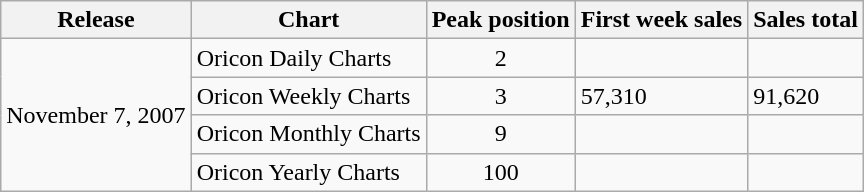<table class="wikitable">
<tr>
<th>Release</th>
<th>Chart</th>
<th>Peak position</th>
<th>First week sales</th>
<th>Sales total</th>
</tr>
<tr>
<td rowspan="4">November 7, 2007</td>
<td>Oricon Daily Charts</td>
<td align="center">2</td>
<td></td>
<td></td>
</tr>
<tr>
<td>Oricon Weekly Charts</td>
<td align="center">3</td>
<td>57,310</td>
<td>91,620</td>
</tr>
<tr>
<td>Oricon Monthly Charts</td>
<td align="center">9</td>
<td></td>
<td></td>
</tr>
<tr>
<td>Oricon Yearly Charts</td>
<td align="center">100</td>
<td></td>
<td></td>
</tr>
</table>
